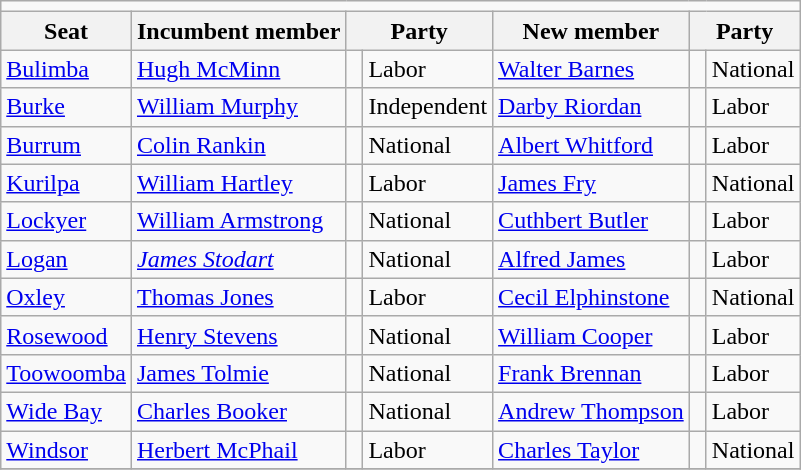<table class="wikitable">
<tr>
<td colspan=7></td>
</tr>
<tr>
<th>Seat</th>
<th>Incumbent member</th>
<th colspan=2>Party</th>
<th>New member</th>
<th colspan=2>Party</th>
</tr>
<tr>
<td><a href='#'>Bulimba</a></td>
<td><a href='#'>Hugh McMinn</a></td>
<td> </td>
<td>Labor</td>
<td><a href='#'>Walter Barnes</a></td>
<td> </td>
<td>National</td>
</tr>
<tr>
<td><a href='#'>Burke</a></td>
<td><a href='#'>William Murphy</a></td>
<td> </td>
<td>Independent</td>
<td><a href='#'>Darby Riordan</a></td>
<td> </td>
<td>Labor</td>
</tr>
<tr>
<td><a href='#'>Burrum</a></td>
<td><a href='#'>Colin Rankin</a></td>
<td> </td>
<td>National</td>
<td><a href='#'>Albert Whitford</a></td>
<td> </td>
<td>Labor</td>
</tr>
<tr>
<td><a href='#'>Kurilpa</a></td>
<td><a href='#'>William Hartley</a></td>
<td> </td>
<td>Labor</td>
<td><a href='#'>James Fry</a></td>
<td> </td>
<td>National</td>
</tr>
<tr>
<td><a href='#'>Lockyer</a></td>
<td><a href='#'>William Armstrong</a></td>
<td> </td>
<td>National</td>
<td><a href='#'>Cuthbert Butler</a></td>
<td> </td>
<td>Labor</td>
</tr>
<tr>
<td><a href='#'>Logan</a></td>
<td><em><a href='#'>James Stodart</a></em></td>
<td> </td>
<td>National</td>
<td><a href='#'>Alfred James</a></td>
<td> </td>
<td>Labor</td>
</tr>
<tr>
<td><a href='#'>Oxley</a></td>
<td><a href='#'>Thomas Jones</a></td>
<td> </td>
<td>Labor</td>
<td><a href='#'>Cecil Elphinstone</a></td>
<td> </td>
<td>National</td>
</tr>
<tr>
<td><a href='#'>Rosewood</a></td>
<td><a href='#'>Henry Stevens</a></td>
<td> </td>
<td>National</td>
<td><a href='#'>William Cooper</a></td>
<td> </td>
<td>Labor</td>
</tr>
<tr>
<td><a href='#'>Toowoomba</a></td>
<td><a href='#'>James Tolmie</a></td>
<td> </td>
<td>National</td>
<td><a href='#'>Frank Brennan</a></td>
<td> </td>
<td>Labor</td>
</tr>
<tr>
<td><a href='#'>Wide Bay</a></td>
<td><a href='#'>Charles Booker</a></td>
<td> </td>
<td>National</td>
<td><a href='#'>Andrew Thompson</a></td>
<td> </td>
<td>Labor</td>
</tr>
<tr>
<td><a href='#'>Windsor</a></td>
<td><a href='#'>Herbert McPhail</a></td>
<td> </td>
<td>Labor</td>
<td><a href='#'>Charles Taylor</a></td>
<td> </td>
<td>National</td>
</tr>
<tr>
</tr>
</table>
